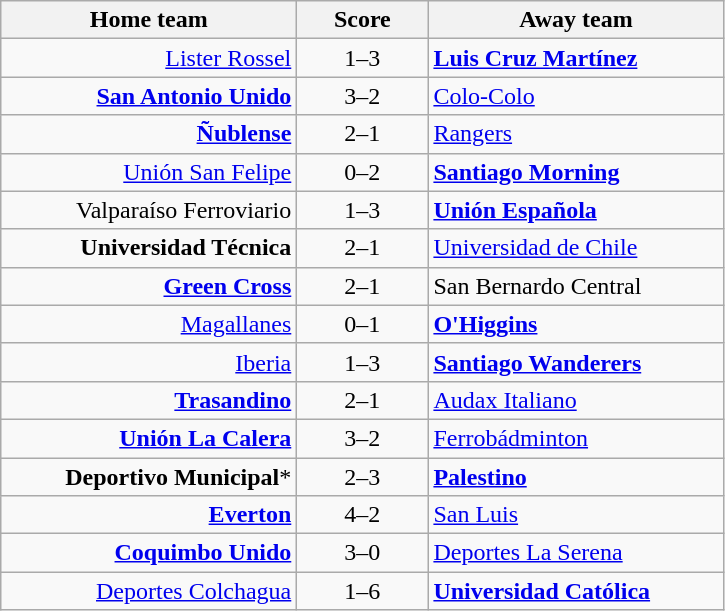<table class="wikitable" style="text-align: center">
<tr>
<th width=190>Home team</th>
<th width=80>Score</th>
<th width=190>Away team</th>
</tr>
<tr>
<td align=right><a href='#'>Lister Rossel</a></td>
<td>1–3</td>
<td align=left><strong><a href='#'>Luis Cruz Martínez</a></strong></td>
</tr>
<tr>
<td align=right><strong><a href='#'>San Antonio Unido</a></strong></td>
<td>3–2</td>
<td align=left><a href='#'>Colo-Colo</a></td>
</tr>
<tr>
<td align=right><strong><a href='#'>Ñublense</a></strong></td>
<td>2–1</td>
<td align=left><a href='#'>Rangers</a></td>
</tr>
<tr>
<td align=right><a href='#'>Unión San Felipe</a></td>
<td>0–2</td>
<td align=left><strong><a href='#'>Santiago Morning</a></strong></td>
</tr>
<tr>
<td align=right>Valparaíso Ferroviario</td>
<td>1–3</td>
<td align=left><strong><a href='#'>Unión Española</a></strong></td>
</tr>
<tr>
<td align=right><strong>Universidad Técnica</strong></td>
<td>2–1</td>
<td align=left><a href='#'>Universidad de Chile</a></td>
</tr>
<tr>
<td align=right><strong><a href='#'>Green Cross</a></strong></td>
<td>2–1</td>
<td align=left>San Bernardo Central</td>
</tr>
<tr>
<td align=right><a href='#'>Magallanes</a></td>
<td>0–1</td>
<td align=left><strong><a href='#'>O'Higgins</a></strong></td>
</tr>
<tr>
<td align=right><a href='#'>Iberia</a></td>
<td>1–3</td>
<td align=left><strong><a href='#'>Santiago Wanderers</a></strong></td>
</tr>
<tr>
<td align=right><strong><a href='#'>Trasandino</a></strong></td>
<td>2–1</td>
<td align=left><a href='#'>Audax Italiano</a></td>
</tr>
<tr>
<td align=right><strong><a href='#'>Unión La Calera</a></strong></td>
<td>3–2</td>
<td align=left><a href='#'>Ferrobádminton</a></td>
</tr>
<tr>
<td align=right><strong>Deportivo Municipal</strong>*</td>
<td>2–3</td>
<td align=left><strong><a href='#'>Palestino</a></strong></td>
</tr>
<tr>
<td align=right><strong><a href='#'>Everton</a></strong></td>
<td>4–2</td>
<td align=left><a href='#'>San Luis</a></td>
</tr>
<tr>
<td align=right><strong><a href='#'>Coquimbo Unido</a></strong></td>
<td>3–0</td>
<td align=left><a href='#'>Deportes La Serena</a></td>
</tr>
<tr>
<td align=right><a href='#'>Deportes Colchagua</a></td>
<td>1–6</td>
<td align=left><strong><a href='#'>Universidad Católica</a></strong></td>
</tr>
</table>
